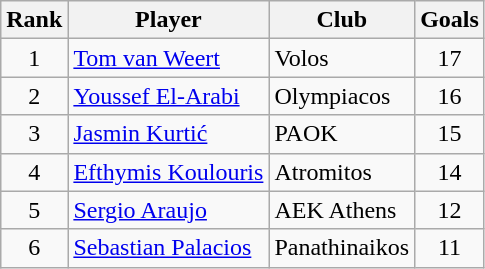<table class="wikitable sortable" style="text-align:center">
<tr>
<th>Rank</th>
<th>Player</th>
<th>Club</th>
<th>Goals</th>
</tr>
<tr>
<td>1</td>
<td align="left"> <a href='#'>Tom van Weert</a></td>
<td align="left">Volos</td>
<td>17</td>
</tr>
<tr>
<td>2</td>
<td align="left"> <a href='#'>Youssef El-Arabi</a></td>
<td align="left">Olympiacos</td>
<td>16</td>
</tr>
<tr>
<td>3</td>
<td align="left"> <a href='#'>Jasmin Kurtić</a></td>
<td align="left">PAOK</td>
<td>15</td>
</tr>
<tr>
<td>4</td>
<td align="left"> <a href='#'>Efthymis Koulouris</a></td>
<td align="left">Atromitos</td>
<td>14</td>
</tr>
<tr>
<td>5</td>
<td align="left"> <a href='#'>Sergio Araujo</a></td>
<td align="left">AEK Athens</td>
<td>12</td>
</tr>
<tr>
<td>6</td>
<td align="left"> <a href='#'>Sebastian Palacios</a></td>
<td align="left">Panathinaikos</td>
<td>11</td>
</tr>
</table>
